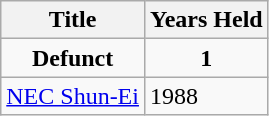<table class="wikitable">
<tr>
<th>Title</th>
<th>Years Held</th>
</tr>
<tr>
<td align="center"><strong>Defunct</strong></td>
<td align="center"><strong>1</strong></td>
</tr>
<tr>
<td> <a href='#'>NEC Shun-Ei</a></td>
<td>1988</td>
</tr>
</table>
